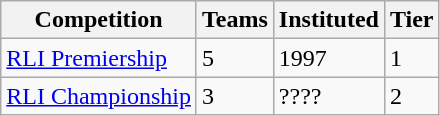<table class="wikitable">
<tr>
<th>Competition</th>
<th>Teams</th>
<th>Instituted</th>
<th>Tier</th>
</tr>
<tr>
<td><a href='#'>RLI Premiership</a></td>
<td>5</td>
<td>1997</td>
<td>1</td>
</tr>
<tr>
<td><a href='#'>RLI Championship</a></td>
<td>3</td>
<td>????</td>
<td>2</td>
</tr>
</table>
